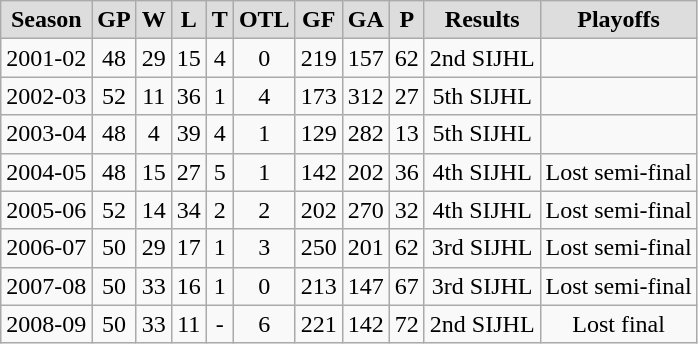<table class="wikitable">
<tr align="center"  bgcolor="#dddddd">
<td><strong>Season</strong></td>
<td><strong>GP</strong></td>
<td><strong>W</strong></td>
<td><strong>L</strong></td>
<td><strong>T</strong></td>
<td><strong>OTL</strong></td>
<td><strong>GF</strong></td>
<td><strong>GA</strong></td>
<td><strong>P</strong></td>
<td><strong>Results</strong></td>
<td><strong>Playoffs</strong></td>
</tr>
<tr align="center">
<td>2001-02</td>
<td>48</td>
<td>29</td>
<td>15</td>
<td>4</td>
<td>0</td>
<td>219</td>
<td>157</td>
<td>62</td>
<td>2nd SIJHL</td>
<td></td>
</tr>
<tr align="center">
<td>2002-03</td>
<td>52</td>
<td>11</td>
<td>36</td>
<td>1</td>
<td>4</td>
<td>173</td>
<td>312</td>
<td>27</td>
<td>5th SIJHL</td>
<td></td>
</tr>
<tr align="center">
<td>2003-04</td>
<td>48</td>
<td>4</td>
<td>39</td>
<td>4</td>
<td>1</td>
<td>129</td>
<td>282</td>
<td>13</td>
<td>5th SIJHL</td>
<td></td>
</tr>
<tr align="center">
<td>2004-05</td>
<td>48</td>
<td>15</td>
<td>27</td>
<td>5</td>
<td>1</td>
<td>142</td>
<td>202</td>
<td>36</td>
<td>4th SIJHL</td>
<td>Lost semi-final</td>
</tr>
<tr align="center">
<td>2005-06</td>
<td>52</td>
<td>14</td>
<td>34</td>
<td>2</td>
<td>2</td>
<td>202</td>
<td>270</td>
<td>32</td>
<td>4th SIJHL</td>
<td>Lost semi-final</td>
</tr>
<tr align="center">
<td>2006-07</td>
<td>50</td>
<td>29</td>
<td>17</td>
<td>1</td>
<td>3</td>
<td>250</td>
<td>201</td>
<td>62</td>
<td>3rd SIJHL</td>
<td>Lost semi-final</td>
</tr>
<tr align="center">
<td>2007-08</td>
<td>50</td>
<td>33</td>
<td>16</td>
<td>1</td>
<td>0</td>
<td>213</td>
<td>147</td>
<td>67</td>
<td>3rd SIJHL</td>
<td>Lost semi-final</td>
</tr>
<tr align="center">
<td>2008-09</td>
<td>50</td>
<td>33</td>
<td>11</td>
<td>-</td>
<td>6</td>
<td>221</td>
<td>142</td>
<td>72</td>
<td>2nd SIJHL</td>
<td>Lost final</td>
</tr>
</table>
